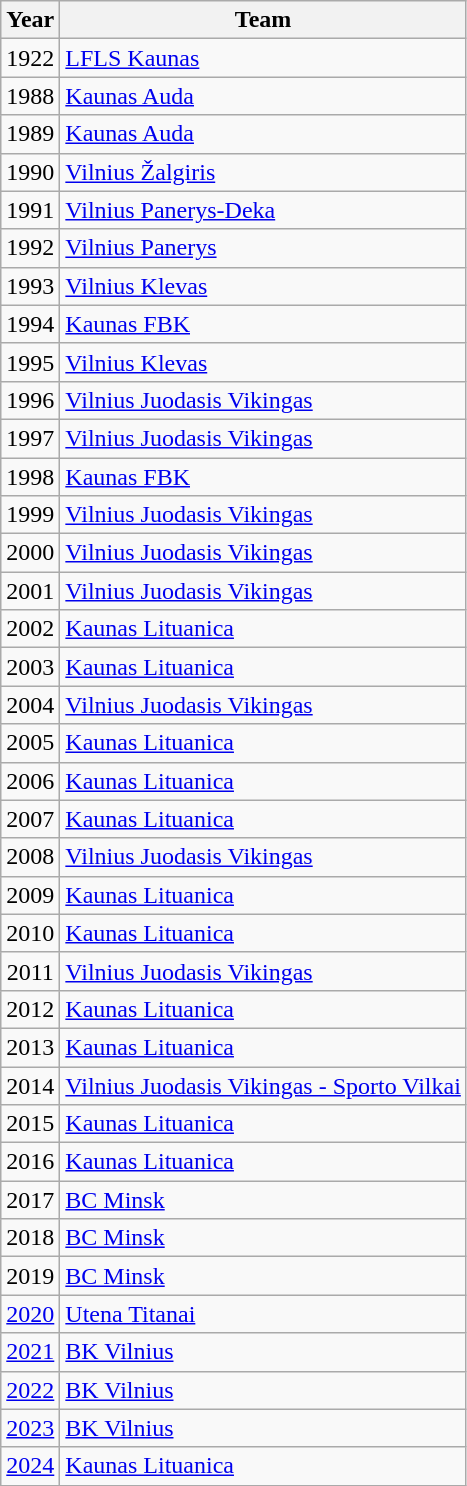<table class="wikitable">
<tr>
<th>Year</th>
<th>Team</th>
</tr>
<tr>
<td align="center">1922</td>
<td><a href='#'>LFLS Kaunas</a></td>
</tr>
<tr>
<td align="center">1988</td>
<td><a href='#'>Kaunas Auda</a></td>
</tr>
<tr>
<td align="center">1989</td>
<td><a href='#'>Kaunas Auda</a></td>
</tr>
<tr>
<td align="center">1990</td>
<td><a href='#'>Vilnius Žalgiris</a></td>
</tr>
<tr>
<td align="center">1991</td>
<td><a href='#'>Vilnius Panerys-Deka</a></td>
</tr>
<tr>
<td align="center">1992</td>
<td><a href='#'>Vilnius Panerys</a></td>
</tr>
<tr>
<td align="center">1993</td>
<td><a href='#'>Vilnius Klevas</a></td>
</tr>
<tr>
<td align="center">1994</td>
<td><a href='#'>Kaunas FBK</a></td>
</tr>
<tr>
<td align="center">1995</td>
<td><a href='#'>Vilnius Klevas</a></td>
</tr>
<tr>
<td align="center">1996</td>
<td><a href='#'>Vilnius Juodasis Vikingas</a></td>
</tr>
<tr>
<td align="center">1997</td>
<td><a href='#'>Vilnius Juodasis Vikingas</a></td>
</tr>
<tr>
<td align="center">1998</td>
<td><a href='#'>Kaunas FBK</a></td>
</tr>
<tr>
<td align="center">1999</td>
<td><a href='#'>Vilnius Juodasis Vikingas</a></td>
</tr>
<tr>
<td align="center">2000</td>
<td><a href='#'>Vilnius Juodasis Vikingas</a></td>
</tr>
<tr>
<td align="center">2001</td>
<td><a href='#'>Vilnius Juodasis Vikingas</a></td>
</tr>
<tr>
<td align="center">2002</td>
<td><a href='#'>Kaunas Lituanica</a></td>
</tr>
<tr>
<td align="center">2003</td>
<td><a href='#'>Kaunas Lituanica</a></td>
</tr>
<tr>
<td align="center">2004</td>
<td><a href='#'>Vilnius Juodasis Vikingas</a></td>
</tr>
<tr>
<td align="center">2005</td>
<td><a href='#'>Kaunas Lituanica</a></td>
</tr>
<tr>
<td align="center">2006</td>
<td><a href='#'>Kaunas Lituanica</a></td>
</tr>
<tr>
<td align="center">2007</td>
<td><a href='#'>Kaunas Lituanica</a></td>
</tr>
<tr>
<td align="center">2008</td>
<td><a href='#'>Vilnius Juodasis Vikingas</a></td>
</tr>
<tr>
<td align="center">2009</td>
<td><a href='#'>Kaunas Lituanica</a></td>
</tr>
<tr>
<td align="center">2010</td>
<td><a href='#'>Kaunas Lituanica</a></td>
</tr>
<tr>
<td align="center">2011</td>
<td><a href='#'>Vilnius Juodasis Vikingas</a></td>
</tr>
<tr>
<td align="center">2012</td>
<td><a href='#'>Kaunas Lituanica</a></td>
</tr>
<tr>
<td align="center">2013</td>
<td><a href='#'>Kaunas Lituanica</a></td>
</tr>
<tr>
<td align="center">2014</td>
<td><a href='#'>Vilnius Juodasis Vikingas - Sporto Vilkai</a></td>
</tr>
<tr>
<td align="center">2015</td>
<td><a href='#'>Kaunas Lituanica</a></td>
</tr>
<tr>
<td align="center">2016</td>
<td><a href='#'>Kaunas Lituanica</a></td>
</tr>
<tr>
<td align="center">2017</td>
<td><a href='#'>BC Minsk</a></td>
</tr>
<tr>
<td align="center">2018</td>
<td><a href='#'>BC Minsk</a></td>
</tr>
<tr>
<td align="center">2019</td>
<td><a href='#'>BC Minsk</a></td>
</tr>
<tr>
<td align="center"><a href='#'>2020</a></td>
<td><a href='#'>Utena Titanai</a></td>
</tr>
<tr>
<td align="center"><a href='#'>2021</a></td>
<td><a href='#'>BK Vilnius</a></td>
</tr>
<tr>
<td align="center"><a href='#'>2022</a></td>
<td><a href='#'>BK Vilnius</a></td>
</tr>
<tr>
<td align="center"><a href='#'>2023</a></td>
<td><a href='#'>BK Vilnius</a></td>
</tr>
<tr>
<td align="center"><a href='#'>2024</a></td>
<td><a href='#'>Kaunas Lituanica</a></td>
</tr>
</table>
